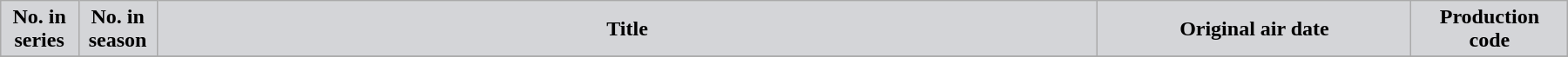<table class="wikitable plainrowheaders" width="95%" style="margin:auto;">
<tr>
<th width="5%" style="background-color: #d4d5d8; color:#000000;">No. in<br>series</th>
<th width="5%" style="background-color: #d4d5d8; color:#000000;">No. in<br>season</th>
<th style="background-color: #d4d5d8; color:#000000;">Title</th>
<th width="20%" style="background-color: #d4d5d8; color:#000000;">Original air date</th>
<th width="10%" style="background-color: #d4d5d8; color:#000000;">Production<br>code</th>
</tr>
<tr }>
</tr>
</table>
